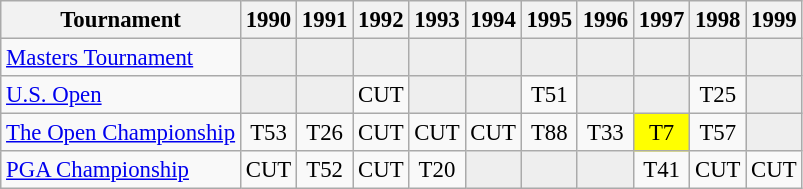<table class="wikitable" style="font-size:95%;text-align:center;">
<tr>
<th>Tournament</th>
<th>1990</th>
<th>1991</th>
<th>1992</th>
<th>1993</th>
<th>1994</th>
<th>1995</th>
<th>1996</th>
<th>1997</th>
<th>1998</th>
<th>1999</th>
</tr>
<tr>
<td align=left><a href='#'>Masters Tournament</a></td>
<td style="background:#eeeeee;"></td>
<td style="background:#eeeeee;"></td>
<td style="background:#eeeeee;"></td>
<td style="background:#eeeeee;"></td>
<td style="background:#eeeeee;"></td>
<td style="background:#eeeeee;"></td>
<td style="background:#eeeeee;"></td>
<td style="background:#eeeeee;"></td>
<td style="background:#eeeeee;"></td>
<td style="background:#eeeeee;"></td>
</tr>
<tr>
<td align=left><a href='#'>U.S. Open</a></td>
<td style="background:#eeeeee;"></td>
<td style="background:#eeeeee;"></td>
<td>CUT</td>
<td style="background:#eeeeee;"></td>
<td style="background:#eeeeee;"></td>
<td>T51</td>
<td style="background:#eeeeee;"></td>
<td style="background:#eeeeee;"></td>
<td>T25</td>
<td style="background:#eeeeee;"></td>
</tr>
<tr>
<td align=left><a href='#'>The Open Championship</a></td>
<td>T53</td>
<td>T26</td>
<td>CUT</td>
<td>CUT</td>
<td>CUT</td>
<td>T88</td>
<td>T33</td>
<td style="background:yellow;">T7</td>
<td>T57</td>
<td style="background:#eeeeee;"></td>
</tr>
<tr>
<td align=left><a href='#'>PGA Championship</a></td>
<td>CUT</td>
<td>T52</td>
<td>CUT</td>
<td>T20</td>
<td style="background:#eeeeee;"></td>
<td style="background:#eeeeee;"></td>
<td style="background:#eeeeee;"></td>
<td>T41</td>
<td>CUT</td>
<td>CUT</td>
</tr>
</table>
